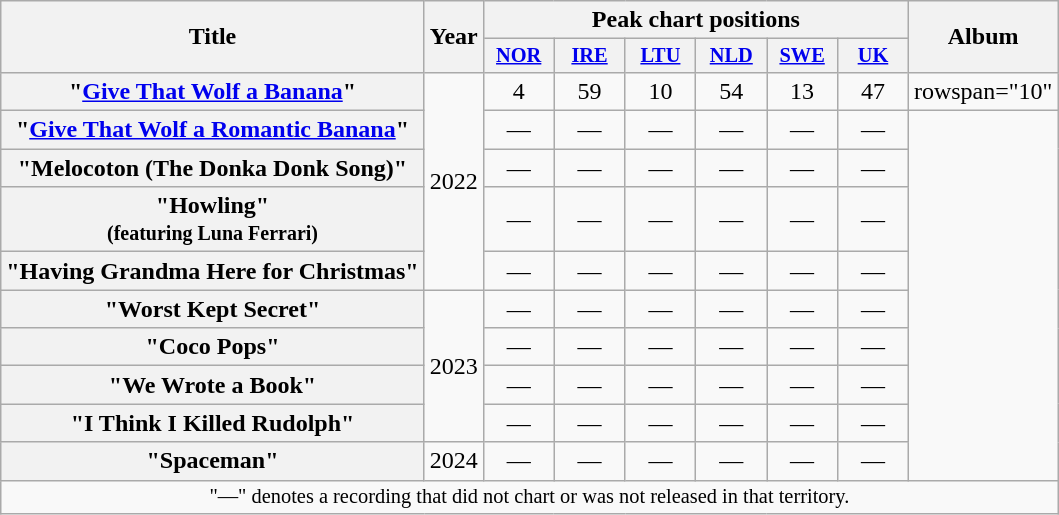<table class="wikitable plainrowheaders" style="text-align:center;">
<tr>
<th scope="col" rowspan="2">Title</th>
<th scope="col" rowspan="2">Year</th>
<th scope="col" colspan="6">Peak chart positions</th>
<th scope="col" rowspan="2">Album</th>
</tr>
<tr>
<th scope="col" style="width:3em;font-size:85%;"><a href='#'>NOR</a><br></th>
<th scope="col" style="width:3em;font-size:85%;"><a href='#'>IRE</a><br></th>
<th scope="col" style="width:3em;font-size:85%;"><a href='#'>LTU</a><br></th>
<th scope="col" style="width:3em;font-size:85%;"><a href='#'>NLD</a><br></th>
<th scope="col" style="width:3em;font-size:85%;"><a href='#'>SWE</a><br></th>
<th scope="col" style="width:3em;font-size:85%;"><a href='#'>UK</a><br></th>
</tr>
<tr>
<th scope="row">"<a href='#'>Give That Wolf a Banana</a>"</th>
<td rowspan="5">2022</td>
<td>4</td>
<td>59</td>
<td>10</td>
<td>54</td>
<td>13</td>
<td>47</td>
<td>rowspan="10" </td>
</tr>
<tr>
<th scope="row">"<a href='#'>Give That Wolf a Romantic Banana</a>"</th>
<td>—</td>
<td>—</td>
<td>—</td>
<td>—</td>
<td>—</td>
<td>—</td>
</tr>
<tr>
<th scope="row">"Melocoton (The Donka Donk Song)"</th>
<td>—</td>
<td>—</td>
<td>—</td>
<td>—</td>
<td>—</td>
<td>—</td>
</tr>
<tr>
<th scope="row">"Howling"<br><small>(featuring Luna Ferrari)</small></th>
<td>—</td>
<td>—</td>
<td>—</td>
<td>—</td>
<td>—</td>
<td>—</td>
</tr>
<tr>
<th scope="row">"Having Grandma Here for Christmas"</th>
<td>—</td>
<td>—</td>
<td>—</td>
<td>—</td>
<td>—</td>
<td>—</td>
</tr>
<tr>
<th scope="row">"Worst Kept Secret"</th>
<td rowspan="4">2023</td>
<td>—</td>
<td>—</td>
<td>—</td>
<td>—</td>
<td>—</td>
<td>—</td>
</tr>
<tr>
<th scope="row">"Coco Pops"<br></th>
<td>—</td>
<td>—</td>
<td>—</td>
<td>—</td>
<td>—</td>
<td>—</td>
</tr>
<tr>
<th scope="row">"We Wrote a Book"</th>
<td>—</td>
<td>—</td>
<td>—</td>
<td>—</td>
<td>—</td>
<td>—</td>
</tr>
<tr>
<th scope="row">"I Think I Killed Rudolph"<br></th>
<td>—</td>
<td>—</td>
<td>—</td>
<td>—</td>
<td>—</td>
<td>—</td>
</tr>
<tr>
<th scope="row">"Spaceman"<br></th>
<td>2024</td>
<td>—</td>
<td>—</td>
<td>—</td>
<td>—</td>
<td>—</td>
<td>—</td>
</tr>
<tr>
<td colspan="9" style="font-size:85%">"—" denotes a recording that did not chart or was not released in that territory.</td>
</tr>
</table>
